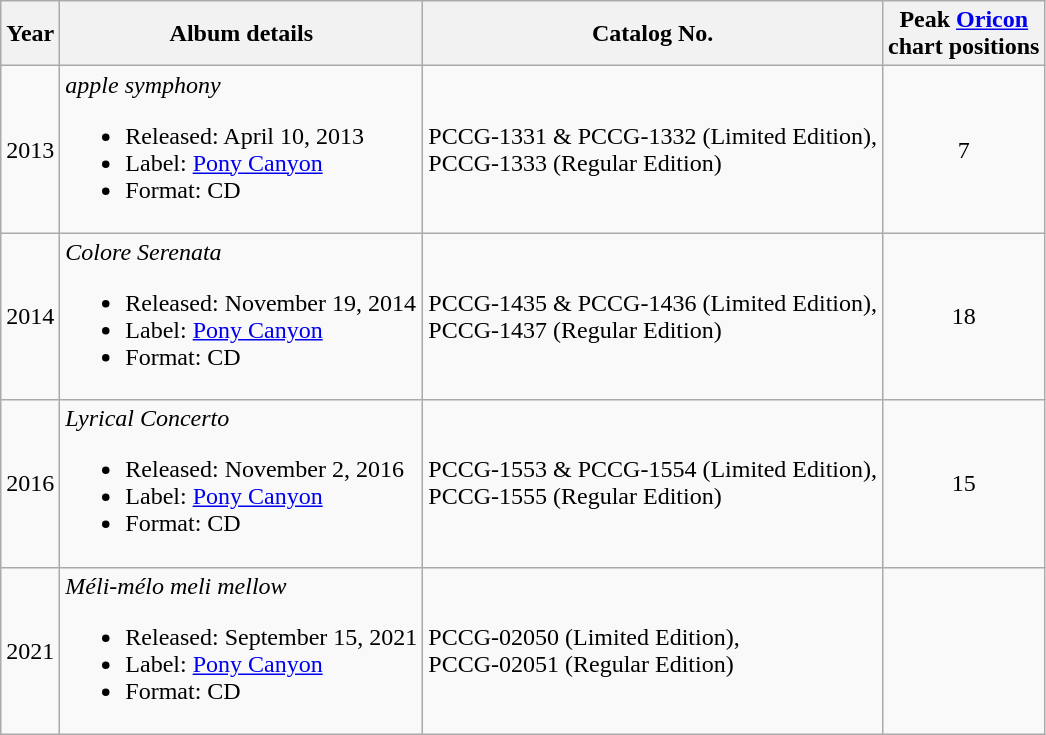<table class="wikitable">
<tr>
<th>Year</th>
<th>Album details</th>
<th>Catalog No.</th>
<th>Peak <a href='#'>Oricon</a><br> chart positions</th>
</tr>
<tr>
<td>2013</td>
<td align="left"><em>apple symphony</em><br><ul><li>Released: April 10, 2013</li><li>Label: <a href='#'>Pony Canyon</a></li><li>Format: CD</li></ul></td>
<td>PCCG-1331 & PCCG-1332 (Limited Edition),<br>PCCG-1333 (Regular Edition)</td>
<td align="center">7</td>
</tr>
<tr>
<td>2014</td>
<td align="left"><em>Colore Serenata</em><br><ul><li>Released: November 19, 2014</li><li>Label: <a href='#'>Pony Canyon</a></li><li>Format: CD</li></ul></td>
<td>PCCG-1435 & PCCG-1436 (Limited Edition),<br>PCCG-1437 (Regular Edition)</td>
<td align="center">18</td>
</tr>
<tr>
<td>2016</td>
<td align="left"><em>Lyrical Concerto</em><br><ul><li>Released: November 2, 2016</li><li>Label: <a href='#'>Pony Canyon</a></li><li>Format: CD</li></ul></td>
<td>PCCG-1553 & PCCG-1554 (Limited Edition),<br>PCCG-1555 (Regular Edition)</td>
<td align="center">15</td>
</tr>
<tr>
<td>2021</td>
<td align="left"><em>Méli-mélo meli mellow</em><br><ul><li>Released: September 15, 2021</li><li>Label: <a href='#'>Pony Canyon</a></li><li>Format: CD</li></ul></td>
<td>PCCG-02050 (Limited Edition),<br>PCCG-02051 (Regular Edition)</td>
<td align="center"></td>
</tr>
</table>
